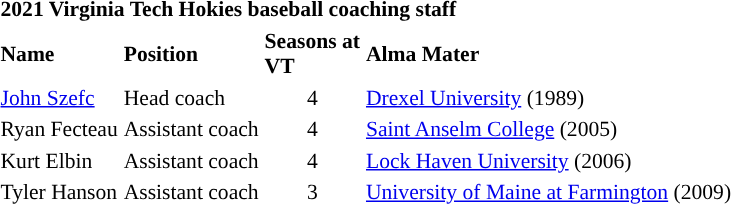<table class="toccolours" style="text-align: left; font-size:90%;">
<tr>
<th colspan="4">2021 Virginia Tech Hokies baseball coaching staff</th>
</tr>
<tr>
<th>Name</th>
<th>Position</th>
<th>Seasons at<br>VT</th>
<th>Alma Mater</th>
</tr>
<tr>
<td><a href='#'>John Szefc</a></td>
<td>Head coach</td>
<td align=center>4</td>
<td><a href='#'>Drexel University</a> (1989)</td>
</tr>
<tr>
<td>Ryan Fecteau</td>
<td>Assistant coach</td>
<td align=center>4</td>
<td><a href='#'>Saint Anselm College</a> (2005)</td>
</tr>
<tr>
<td>Kurt Elbin</td>
<td>Assistant coach</td>
<td align=center>4</td>
<td><a href='#'>Lock Haven University</a> (2006)</td>
</tr>
<tr>
<td>Tyler Hanson</td>
<td>Assistant coach</td>
<td align=center>3</td>
<td><a href='#'>University of Maine at Farmington</a> (2009)</td>
</tr>
</table>
